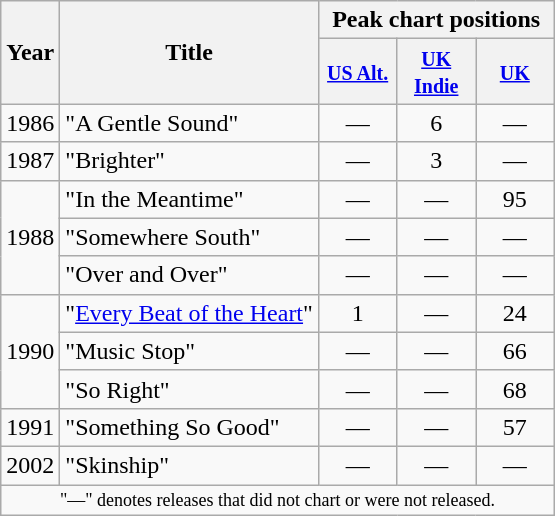<table class="wikitable">
<tr>
<th scope="col" rowspan="2">Year</th>
<th scope="col" rowspan="2">Title</th>
<th scope="col" colspan="3">Peak chart positions</th>
</tr>
<tr>
<th style="width:45px;"><small><a href='#'>US Alt.</a></small><br></th>
<th style="width:45px;"><small><a href='#'>UK Indie</a></small><br></th>
<th style="width:45px;"><small><a href='#'>UK</a></small><br></th>
</tr>
<tr>
<td rowspan="1">1986</td>
<td>"A Gentle Sound"</td>
<td align=center>—</td>
<td align=center>6</td>
<td align=center>—</td>
</tr>
<tr>
<td rowspan="1">1987</td>
<td>"Brighter"</td>
<td align=center>—</td>
<td align=center>3</td>
<td align=center>—</td>
</tr>
<tr>
<td rowspan="3">1988</td>
<td>"In the Meantime"</td>
<td align=center>—</td>
<td align=center>—</td>
<td align=center>95</td>
</tr>
<tr>
<td>"Somewhere South"</td>
<td align=center>—</td>
<td align=center>—</td>
<td align=center>—</td>
</tr>
<tr>
<td>"Over and Over"</td>
<td align=center>—</td>
<td align=center>—</td>
<td align=center>—</td>
</tr>
<tr>
<td rowspan="3">1990</td>
<td>"<a href='#'>Every Beat of the Heart</a>"</td>
<td align=center>1</td>
<td align=center>—</td>
<td align=center>24</td>
</tr>
<tr>
<td>"Music Stop"</td>
<td align=center>—</td>
<td align=center>—</td>
<td align=center>66</td>
</tr>
<tr>
<td>"So Right"</td>
<td align=center>—</td>
<td align=center>—</td>
<td align=center>68</td>
</tr>
<tr>
<td rowspan="1">1991</td>
<td>"Something So Good"</td>
<td align=center>—</td>
<td align=center>—</td>
<td align=center>57</td>
</tr>
<tr>
<td rowspan="1">2002</td>
<td>"Skinship"</td>
<td align=center>—</td>
<td align=center>—</td>
<td align=center>—</td>
</tr>
<tr>
<td colspan="5" style="text-align:center; font-size:9pt;">"—" denotes releases that did not chart or were not released.</td>
</tr>
</table>
